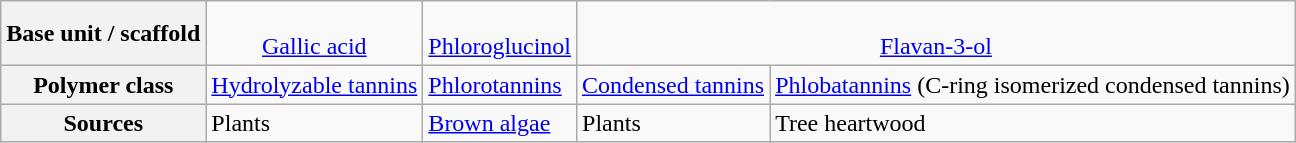<table class="wikitable">
<tr style="text-align:center;">
<th scope=row>Base unit / scaffold</th>
<td><br><a href='#'>Gallic acid</a></td>
<td><br><a href='#'>Phloroglucinol</a></td>
<td colspan="2"><br><a href='#'>Flavan-3-ol</a></td>
</tr>
<tr>
<th scope=row>Polymer class</th>
<td><a href='#'>Hydrolyzable tannins</a></td>
<td><a href='#'>Phlorotannins</a></td>
<td><a href='#'>Condensed tannins</a></td>
<td><a href='#'>Phlobatannins</a> (C-ring isomerized condensed tannins)</td>
</tr>
<tr>
<th>Sources</th>
<td>Plants</td>
<td><a href='#'>Brown algae</a></td>
<td>Plants</td>
<td>Tree heartwood</td>
</tr>
</table>
